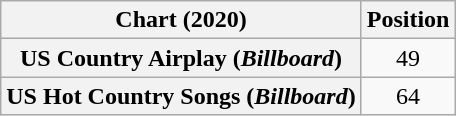<table class="wikitable sortable plainrowheaders" style="text-align:center">
<tr>
<th scope="col">Chart (2020)</th>
<th scope="col">Position</th>
</tr>
<tr>
<th scope="row">US Country Airplay (<em>Billboard</em>)</th>
<td>49</td>
</tr>
<tr>
<th scope="row">US Hot Country Songs (<em>Billboard</em>)</th>
<td>64</td>
</tr>
</table>
